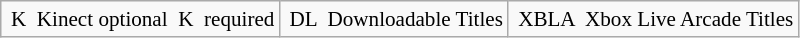<table class="wikitable" style="float: left; margin-right: 1em; font-size:88%;">
<tr>
<td><span> K </span> Kinect optional <span> K </span> required</td>
<td><span> DL </span> Downloadable Titles</td>
<td><span> XBLA </span> Xbox Live Arcade Titles</td>
</tr>
</table>
